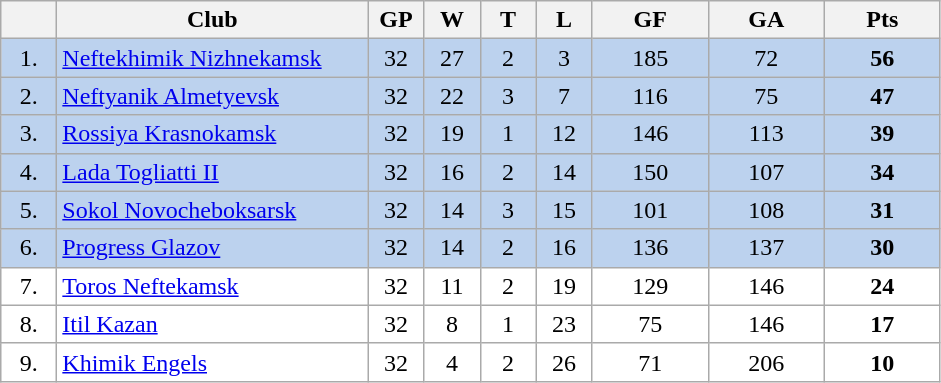<table class="wikitable">
<tr>
<th width="30"></th>
<th width="200">Club</th>
<th width="30">GP</th>
<th width="30">W</th>
<th width="30">T</th>
<th width="30">L</th>
<th width="70">GF</th>
<th width="70">GA</th>
<th width="70">Pts</th>
</tr>
<tr bgcolor="#BCD2EE" align="center">
<td>1.</td>
<td align="left"><a href='#'>Neftekhimik Nizhnekamsk</a></td>
<td>32</td>
<td>27</td>
<td>2</td>
<td>3</td>
<td>185</td>
<td>72</td>
<td><strong>56</strong></td>
</tr>
<tr bgcolor="#BCD2EE" align="center">
<td>2.</td>
<td align="left"><a href='#'>Neftyanik Almetyevsk</a></td>
<td>32</td>
<td>22</td>
<td>3</td>
<td>7</td>
<td>116</td>
<td>75</td>
<td><strong>47</strong></td>
</tr>
<tr bgcolor="#BCD2EE" align="center">
<td>3.</td>
<td align="left"><a href='#'>Rossiya Krasnokamsk</a></td>
<td>32</td>
<td>19</td>
<td>1</td>
<td>12</td>
<td>146</td>
<td>113</td>
<td><strong>39</strong></td>
</tr>
<tr bgcolor="#BCD2EE" align="center">
<td>4.</td>
<td align="left"><a href='#'>Lada Togliatti II</a></td>
<td>32</td>
<td>16</td>
<td>2</td>
<td>14</td>
<td>150</td>
<td>107</td>
<td><strong>34</strong></td>
</tr>
<tr bgcolor="#BCD2EE" align="center">
<td>5.</td>
<td align="left"><a href='#'>Sokol Novocheboksarsk</a></td>
<td>32</td>
<td>14</td>
<td>3</td>
<td>15</td>
<td>101</td>
<td>108</td>
<td><strong>31</strong></td>
</tr>
<tr bgcolor="#BCD2EE" align="center">
<td>6.</td>
<td align="left"><a href='#'>Progress Glazov</a></td>
<td>32</td>
<td>14</td>
<td>2</td>
<td>16</td>
<td>136</td>
<td>137</td>
<td><strong>30</strong></td>
</tr>
<tr bgcolor="#FFFFFF" align="center">
<td>7.</td>
<td align="left"><a href='#'>Toros Neftekamsk</a></td>
<td>32</td>
<td>11</td>
<td>2</td>
<td>19</td>
<td>129</td>
<td>146</td>
<td><strong>24</strong></td>
</tr>
<tr bgcolor="#FFFFFF" align="center">
<td>8.</td>
<td align="left"><a href='#'>Itil Kazan</a></td>
<td>32</td>
<td>8</td>
<td>1</td>
<td>23</td>
<td>75</td>
<td>146</td>
<td><strong>17</strong></td>
</tr>
<tr bgcolor="#FFFFFF" align="center">
<td>9.</td>
<td align="left"><a href='#'>Khimik Engels</a></td>
<td>32</td>
<td>4</td>
<td>2</td>
<td>26</td>
<td>71</td>
<td>206</td>
<td><strong>10</strong></td>
</tr>
</table>
